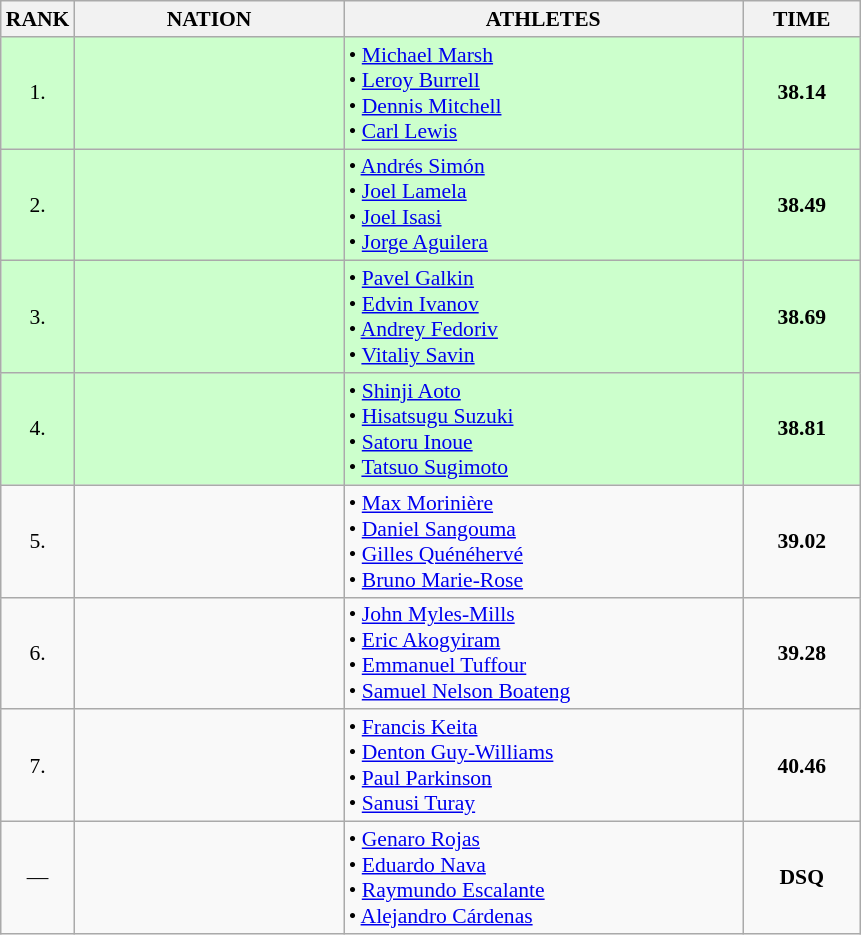<table class="wikitable" style="border-collapse: collapse; font-size: 90%;">
<tr>
<th>RANK</th>
<th style="width: 12em">NATION</th>
<th style="width: 18em">ATHLETES</th>
<th style="width: 5em">TIME</th>
</tr>
<tr style="background:#ccffcc;">
<td align="center">1.</td>
<td align="center"></td>
<td>• <a href='#'>Michael Marsh</a><br>• <a href='#'>Leroy Burrell</a><br>• <a href='#'>Dennis Mitchell</a><br>• <a href='#'>Carl Lewis</a></td>
<td align="center"><strong>38.14</strong></td>
</tr>
<tr style="background:#ccffcc;">
<td align="center">2.</td>
<td align="center"></td>
<td>• <a href='#'>Andrés Simón</a><br>• <a href='#'>Joel Lamela</a><br>• <a href='#'>Joel Isasi</a><br>• <a href='#'>Jorge Aguilera</a></td>
<td align="center"><strong>38.49</strong></td>
</tr>
<tr style="background:#ccffcc;">
<td align="center">3.</td>
<td align="center"></td>
<td>• <a href='#'>Pavel Galkin</a><br>• <a href='#'>Edvin Ivanov</a><br>• <a href='#'>Andrey Fedoriv</a><br>• <a href='#'>Vitaliy Savin</a></td>
<td align="center"><strong>38.69</strong></td>
</tr>
<tr style="background:#ccffcc;">
<td align="center">4.</td>
<td align="center"></td>
<td>• <a href='#'>Shinji Aoto</a><br>• <a href='#'>Hisatsugu Suzuki</a><br>• <a href='#'>Satoru Inoue</a><br>• <a href='#'>Tatsuo Sugimoto</a></td>
<td align="center"><strong>38.81</strong></td>
</tr>
<tr>
<td align="center">5.</td>
<td align="center"></td>
<td>• <a href='#'>Max Morinière</a><br>• <a href='#'>Daniel Sangouma</a><br>• <a href='#'>Gilles Quénéhervé</a><br>• <a href='#'>Bruno Marie-Rose</a></td>
<td align="center"><strong>39.02</strong></td>
</tr>
<tr>
<td align="center">6.</td>
<td align="center"></td>
<td>• <a href='#'>John Myles-Mills</a><br>• <a href='#'>Eric Akogyiram</a><br>• <a href='#'>Emmanuel Tuffour</a><br>• <a href='#'>Samuel Nelson Boateng</a></td>
<td align="center"><strong>39.28</strong></td>
</tr>
<tr>
<td align="center">7.</td>
<td align="center"></td>
<td>• <a href='#'>Francis Keita</a><br>• <a href='#'>Denton Guy-Williams</a><br>• <a href='#'>Paul Parkinson</a><br>• <a href='#'>Sanusi Turay</a></td>
<td align="center"><strong>40.46</strong></td>
</tr>
<tr>
<td align="center">—</td>
<td align="center"></td>
<td>• <a href='#'>Genaro Rojas</a><br>• <a href='#'>Eduardo Nava</a><br>• <a href='#'>Raymundo Escalante</a><br>• <a href='#'>Alejandro Cárdenas</a></td>
<td align="center"><strong>DSQ</strong></td>
</tr>
</table>
